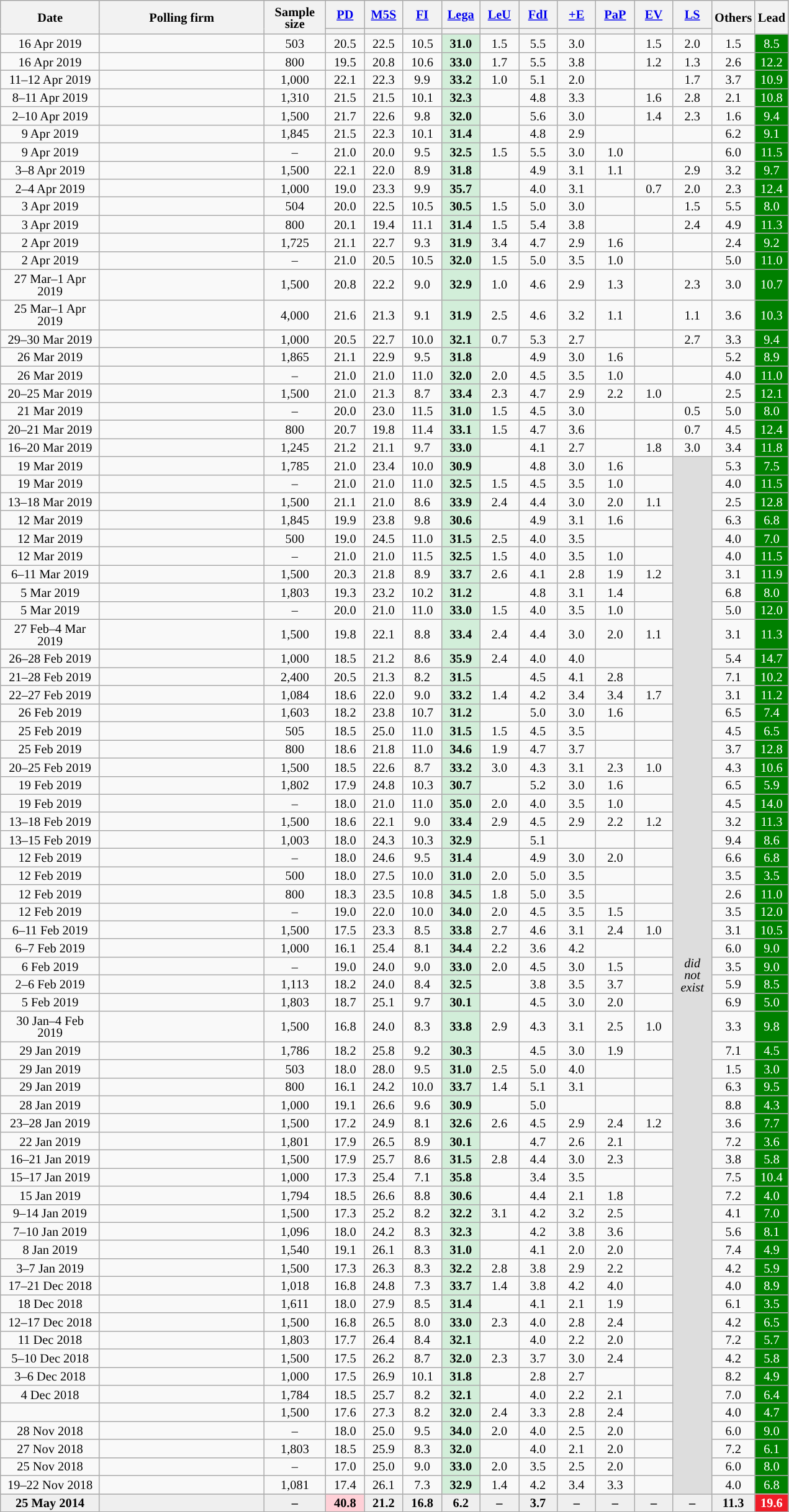<table class="wikitable collapsible collapsed" style="text-align:center;font-size:85%;line-height:13px">
<tr style="height:30px; background-color:#E9E9E9">
<th rowspan="2" style="width:100px;">Date</th>
<th rowspan="2" style="width:170px;">Polling firm</th>
<th rowspan="2" style="width:60px;">Sample size</th>
<th style="width:35px;"><a href='#'>PD</a></th>
<th style="width:35px;"><a href='#'>M5S</a></th>
<th style="width:35px;"><a href='#'>FI</a></th>
<th style="width:35px;"><a href='#'>Lega</a></th>
<th style="width:35px;"><a href='#'>LeU</a></th>
<th style="width:35px;"><a href='#'>FdI</a></th>
<th style="width:35px;"><a href='#'>+E</a></th>
<th style="width:35px;"><a href='#'>PaP</a></th>
<th style="width:35px;"><a href='#'>EV</a></th>
<th style="width:35px;"><a href='#'>LS</a></th>
<th style="width:35px;" rowspan="2">Others</th>
<th style="width:25px;" rowspan="2">Lead</th>
</tr>
<tr>
<th style="background:"></th>
<th style="background:"></th>
<th style="background:"></th>
<th style="background:"></th>
<th style="background:"></th>
<th style="background:"></th>
<th style="background:"></th>
<th style="background:"></th>
<th style="background:"></th>
<th style="background:"></th>
</tr>
<tr>
<td>16 Apr 2019</td>
<td></td>
<td>503</td>
<td>20.5</td>
<td>22.5</td>
<td>10.5</td>
<td style="background:#D2EED9;"><strong>31.0</strong></td>
<td>1.5</td>
<td>5.5</td>
<td>3.0</td>
<td></td>
<td>1.5</td>
<td>2.0</td>
<td>1.5</td>
<td style="background:#008000; color:white;">8.5</td>
</tr>
<tr>
<td>16 Apr 2019</td>
<td></td>
<td>800</td>
<td>19.5</td>
<td>20.8</td>
<td>10.6</td>
<td style="background:#D2EED9;"><strong>33.0</strong></td>
<td>1.7</td>
<td>5.5</td>
<td>3.8</td>
<td></td>
<td>1.2</td>
<td>1.3</td>
<td>2.6</td>
<td style="background:#008000; color:white;">12.2</td>
</tr>
<tr>
<td>11–12 Apr 2019</td>
<td></td>
<td>1,000</td>
<td>22.1</td>
<td>22.3</td>
<td>9.9</td>
<td style="background:#D2EED9;"><strong>33.2</strong></td>
<td>1.0</td>
<td>5.1</td>
<td>2.0</td>
<td></td>
<td></td>
<td>1.7</td>
<td>3.7</td>
<td style="background:#008000; color:white;">10.9</td>
</tr>
<tr>
<td>8–11 Apr 2019</td>
<td></td>
<td>1,310</td>
<td>21.5</td>
<td>21.5</td>
<td>10.1</td>
<td style="background:#D2EED9;"><strong>32.3</strong></td>
<td></td>
<td>4.8</td>
<td>3.3</td>
<td></td>
<td>1.6</td>
<td>2.8</td>
<td>2.1</td>
<td style="background:#008000; color:white;">10.8</td>
</tr>
<tr>
<td>2–10 Apr 2019</td>
<td></td>
<td>1,500</td>
<td>21.7</td>
<td>22.6</td>
<td>9.8</td>
<td style="background:#D2EED9;"><strong>32.0</strong></td>
<td></td>
<td>5.6</td>
<td>3.0</td>
<td></td>
<td>1.4</td>
<td>2.3</td>
<td>1.6</td>
<td style="background:#008000; color:white;">9.4</td>
</tr>
<tr>
<td>9 Apr 2019</td>
<td></td>
<td>1,845</td>
<td>21.5</td>
<td>22.3</td>
<td>10.1</td>
<td style="background:#D2EED9;"><strong>31.4</strong></td>
<td></td>
<td>4.8</td>
<td>2.9</td>
<td></td>
<td></td>
<td></td>
<td>6.2</td>
<td style="background:#008000; color:white;">9.1</td>
</tr>
<tr>
<td>9 Apr 2019</td>
<td></td>
<td>–</td>
<td>21.0</td>
<td>20.0</td>
<td>9.5</td>
<td style="background:#D2EED9;"><strong>32.5</strong></td>
<td>1.5</td>
<td>5.5</td>
<td>3.0</td>
<td>1.0</td>
<td></td>
<td></td>
<td>6.0</td>
<td style="background:#008000; color:white;">11.5</td>
</tr>
<tr>
<td>3–8 Apr 2019</td>
<td></td>
<td>1,500</td>
<td>22.1</td>
<td>22.0</td>
<td>8.9</td>
<td style="background:#D2EED9;"><strong>31.8</strong></td>
<td></td>
<td>4.9</td>
<td>3.1</td>
<td>1.1</td>
<td></td>
<td>2.9</td>
<td>3.2</td>
<td style="background:#008000; color:white;">9.7</td>
</tr>
<tr>
<td>2–4 Apr 2019</td>
<td></td>
<td>1,000</td>
<td>19.0</td>
<td>23.3</td>
<td>9.9</td>
<td style="background:#D2EED9;"><strong>35.7</strong></td>
<td></td>
<td>4.0</td>
<td>3.1</td>
<td></td>
<td>0.7</td>
<td>2.0</td>
<td>2.3</td>
<td style="background:#008000; color:white;">12.4</td>
</tr>
<tr>
<td>3 Apr 2019</td>
<td></td>
<td>504</td>
<td>20.0</td>
<td>22.5</td>
<td>10.5</td>
<td style="background:#D2EED9;"><strong>30.5</strong></td>
<td>1.5</td>
<td>5.0</td>
<td>3.0</td>
<td></td>
<td></td>
<td>1.5</td>
<td>5.5</td>
<td style="background:#008000; color:white;">8.0</td>
</tr>
<tr>
<td>3 Apr 2019</td>
<td></td>
<td>800</td>
<td>20.1</td>
<td>19.4</td>
<td>11.1</td>
<td style="background:#D2EED9;"><strong>31.4</strong></td>
<td>1.5</td>
<td>5.4</td>
<td>3.8</td>
<td></td>
<td></td>
<td>2.4</td>
<td>4.9</td>
<td style="background:#008000; color:white;">11.3</td>
</tr>
<tr>
<td>2 Apr 2019</td>
<td></td>
<td>1,725</td>
<td>21.1</td>
<td>22.7</td>
<td>9.3</td>
<td style="background:#D2EED9;"><strong>31.9</strong></td>
<td>3.4</td>
<td>4.7</td>
<td>2.9</td>
<td>1.6</td>
<td></td>
<td></td>
<td>2.4</td>
<td style="background:#008000; color:white;">9.2</td>
</tr>
<tr>
<td>2 Apr 2019</td>
<td></td>
<td>–</td>
<td>21.0</td>
<td>20.5</td>
<td>10.5</td>
<td style="background:#D2EED9;"><strong>32.0</strong></td>
<td>1.5</td>
<td>5.0</td>
<td>3.5</td>
<td>1.0</td>
<td></td>
<td></td>
<td>5.0</td>
<td style="background:#008000; color:white;">11.0</td>
</tr>
<tr>
<td>27 Mar–1 Apr 2019</td>
<td></td>
<td>1,500</td>
<td>20.8</td>
<td>22.2</td>
<td>9.0</td>
<td style="background:#D2EED9;"><strong>32.9</strong></td>
<td>1.0</td>
<td>4.6</td>
<td>2.9</td>
<td>1.3</td>
<td></td>
<td>2.3</td>
<td>3.0</td>
<td style="background:#008000; color:white;">10.7</td>
</tr>
<tr>
<td>25 Mar–1 Apr 2019</td>
<td></td>
<td>4,000</td>
<td>21.6</td>
<td>21.3</td>
<td>9.1</td>
<td style="background:#D2EED9;"><strong>31.9</strong></td>
<td>2.5</td>
<td>4.6</td>
<td>3.2</td>
<td>1.1</td>
<td></td>
<td>1.1</td>
<td>3.6</td>
<td style="background:#008000; color:white;">10.3</td>
</tr>
<tr>
<td>29–30 Mar 2019</td>
<td></td>
<td>1,000</td>
<td>20.5</td>
<td>22.7</td>
<td>10.0</td>
<td style="background:#D2EED9;"><strong>32.1</strong></td>
<td>0.7</td>
<td>5.3</td>
<td>2.7</td>
<td></td>
<td></td>
<td>2.7</td>
<td>3.3</td>
<td style="background:#008000; color:white;">9.4</td>
</tr>
<tr>
<td>26 Mar 2019</td>
<td></td>
<td>1,865</td>
<td>21.1</td>
<td>22.9</td>
<td>9.5</td>
<td style="background:#D2EED9;"><strong>31.8</strong></td>
<td></td>
<td>4.9</td>
<td>3.0</td>
<td>1.6</td>
<td></td>
<td></td>
<td>5.2</td>
<td style="background:#008000; color:white;">8.9</td>
</tr>
<tr>
<td>26 Mar 2019</td>
<td></td>
<td>–</td>
<td>21.0</td>
<td>21.0</td>
<td>11.0</td>
<td style="background:#D2EED9;"><strong>32.0</strong></td>
<td>2.0</td>
<td>4.5</td>
<td>3.5</td>
<td>1.0</td>
<td></td>
<td></td>
<td>4.0</td>
<td style="background:#008000; color:white;">11.0</td>
</tr>
<tr>
<td>20–25 Mar 2019</td>
<td></td>
<td>1,500</td>
<td>21.0</td>
<td>21.3</td>
<td>8.7</td>
<td style="background:#D2EED9;"><strong>33.4</strong></td>
<td>2.3</td>
<td>4.7</td>
<td>2.9</td>
<td>2.2</td>
<td>1.0</td>
<td></td>
<td>2.5</td>
<td style="background:#008000; color:white;">12.1</td>
</tr>
<tr>
<td>21 Mar 2019</td>
<td></td>
<td>–</td>
<td>20.0</td>
<td>23.0</td>
<td>11.5</td>
<td style="background:#D2EED9;"><strong>31.0</strong></td>
<td>1.5</td>
<td>4.5</td>
<td>3.0</td>
<td></td>
<td></td>
<td>0.5</td>
<td>5.0</td>
<td style="background:#008000; color:white;">8.0</td>
</tr>
<tr>
<td>20–21 Mar 2019</td>
<td></td>
<td>800</td>
<td>20.7</td>
<td>19.8</td>
<td>11.4</td>
<td style="background:#D2EED9;"><strong>33.1</strong></td>
<td>1.5</td>
<td>4.7</td>
<td>3.6</td>
<td></td>
<td></td>
<td>0.7</td>
<td>4.5</td>
<td style="background:#008000; color:white;">12.4</td>
</tr>
<tr>
<td>16–20 Mar 2019</td>
<td></td>
<td>1,245</td>
<td>21.2</td>
<td>21.1</td>
<td>9.7</td>
<td style="background:#D2EED9;"><strong>33.0</strong></td>
<td></td>
<td>4.1</td>
<td>2.7</td>
<td></td>
<td>1.8</td>
<td>3.0</td>
<td>3.4</td>
<td style="background:#008000; color:white;">11.8</td>
</tr>
<tr>
<td>19 Mar 2019</td>
<td></td>
<td>1,785</td>
<td>21.0</td>
<td>23.4</td>
<td>10.0</td>
<td style="background:#D2EED9;"><strong>30.9</strong></td>
<td></td>
<td>4.8</td>
<td>3.0</td>
<td>1.6</td>
<td></td>
<td rowspan=56 style="background:#DDDDDD;"><em>did not exist</em></td>
<td>5.3</td>
<td style="background:#008000; color:white;">7.5</td>
</tr>
<tr>
<td>19 Mar 2019</td>
<td></td>
<td>–</td>
<td>21.0</td>
<td>21.0</td>
<td>11.0</td>
<td style="background:#D2EED9;"><strong>32.5</strong></td>
<td>1.5</td>
<td>4.5</td>
<td>3.5</td>
<td>1.0</td>
<td></td>
<td>4.0</td>
<td style="background:#008000; color:white;">11.5</td>
</tr>
<tr>
<td>13–18 Mar 2019</td>
<td></td>
<td>1,500</td>
<td>21.1</td>
<td>21.0</td>
<td>8.6</td>
<td style="background:#D2EED9;"><strong>33.9</strong></td>
<td>2.4</td>
<td>4.4</td>
<td>3.0</td>
<td>2.0</td>
<td>1.1</td>
<td>2.5</td>
<td style="background:#008000; color:white;">12.8</td>
</tr>
<tr>
<td>12 Mar 2019</td>
<td></td>
<td>1,845</td>
<td>19.9</td>
<td>23.8</td>
<td>9.8</td>
<td style="background:#D2EED9;"><strong>30.6</strong></td>
<td></td>
<td>4.9</td>
<td>3.1</td>
<td>1.6</td>
<td></td>
<td>6.3</td>
<td style="background:#008000; color:white;">6.8</td>
</tr>
<tr>
<td>12 Mar 2019</td>
<td></td>
<td>500</td>
<td>19.0</td>
<td>24.5</td>
<td>11.0</td>
<td style="background:#D2EED9;"><strong>31.5</strong></td>
<td>2.5</td>
<td>4.0</td>
<td>3.5</td>
<td></td>
<td></td>
<td>4.0</td>
<td style="background:#008000; color:white;">7.0</td>
</tr>
<tr>
<td>12 Mar 2019</td>
<td></td>
<td>–</td>
<td>21.0</td>
<td>21.0</td>
<td>11.5</td>
<td style="background:#D2EED9;"><strong>32.5</strong></td>
<td>1.5</td>
<td>4.0</td>
<td>3.5</td>
<td>1.0</td>
<td></td>
<td>4.0</td>
<td style="background:#008000; color:white;">11.5</td>
</tr>
<tr>
<td>6–11 Mar 2019</td>
<td></td>
<td>1,500</td>
<td>20.3</td>
<td>21.8</td>
<td>8.9</td>
<td style="background:#D2EED9;"><strong>33.7</strong></td>
<td>2.6</td>
<td>4.1</td>
<td>2.8</td>
<td>1.9</td>
<td>1.2</td>
<td>3.1</td>
<td style="background:#008000; color:white;">11.9</td>
</tr>
<tr>
<td>5 Mar 2019</td>
<td></td>
<td>1,803</td>
<td>19.3</td>
<td>23.2</td>
<td>10.2</td>
<td style="background:#D2EED9;"><strong>31.2</strong></td>
<td></td>
<td>4.8</td>
<td>3.1</td>
<td>1.4</td>
<td></td>
<td>6.8</td>
<td style="background:#008000; color:white;">8.0</td>
</tr>
<tr>
<td>5 Mar 2019</td>
<td></td>
<td>–</td>
<td>20.0</td>
<td>21.0</td>
<td>11.0</td>
<td style="background:#D2EED9;"><strong>33.0</strong></td>
<td>1.5</td>
<td>4.0</td>
<td>3.5</td>
<td>1.0</td>
<td></td>
<td>5.0</td>
<td style="background:#008000; color:white;">12.0</td>
</tr>
<tr>
<td>27 Feb–4 Mar 2019</td>
<td></td>
<td>1,500</td>
<td>19.8</td>
<td>22.1</td>
<td>8.8</td>
<td style="background:#D2EED9;"><strong>33.4</strong></td>
<td>2.4</td>
<td>4.4</td>
<td>3.0</td>
<td>2.0</td>
<td>1.1</td>
<td>3.1</td>
<td style="background:#008000; color:white;">11.3</td>
</tr>
<tr>
<td>26–28 Feb 2019</td>
<td></td>
<td>1,000</td>
<td>18.5</td>
<td>21.2</td>
<td>8.6</td>
<td style="background:#D2EED9;"><strong>35.9</strong></td>
<td>2.4</td>
<td>4.0</td>
<td>4.0</td>
<td></td>
<td></td>
<td>5.4</td>
<td style="background:#008000; color:white;">14.7</td>
</tr>
<tr>
<td>21–28 Feb 2019</td>
<td></td>
<td>2,400</td>
<td>20.5</td>
<td>21.3</td>
<td>8.2</td>
<td style="background:#D2EED9;"><strong>31.5</strong></td>
<td></td>
<td>4.5</td>
<td>4.1</td>
<td>2.8</td>
<td></td>
<td>7.1</td>
<td style="background:#008000; color:white;">10.2</td>
</tr>
<tr>
<td>22–27 Feb 2019</td>
<td></td>
<td>1,084</td>
<td>18.6</td>
<td>22.0</td>
<td>9.0</td>
<td style="background:#D2EED9;"><strong>33.2</strong></td>
<td>1.4</td>
<td>4.2</td>
<td>3.4</td>
<td>3.4</td>
<td>1.7</td>
<td>3.1</td>
<td style="background:#008000; color:white;">11.2</td>
</tr>
<tr>
<td>26 Feb 2019</td>
<td></td>
<td>1,603</td>
<td>18.2</td>
<td>23.8</td>
<td>10.7</td>
<td style="background:#D2EED9;"><strong>31.2</strong></td>
<td></td>
<td>5.0</td>
<td>3.0</td>
<td>1.6</td>
<td></td>
<td>6.5</td>
<td style="background:#008000; color:white;">7.4</td>
</tr>
<tr>
<td>25 Feb 2019</td>
<td></td>
<td>505</td>
<td>18.5</td>
<td>25.0</td>
<td>11.0</td>
<td style="background:#D2EED9;"><strong>31.5</strong></td>
<td>1.5</td>
<td>4.5</td>
<td>3.5</td>
<td></td>
<td></td>
<td>4.5</td>
<td style="background:#008000; color:white;">6.5</td>
</tr>
<tr>
<td>25 Feb 2019</td>
<td></td>
<td>800</td>
<td>18.6</td>
<td>21.8</td>
<td>11.0</td>
<td style="background:#D2EED9;"><strong>34.6</strong></td>
<td>1.9</td>
<td>4.7</td>
<td>3.7</td>
<td></td>
<td></td>
<td>3.7</td>
<td style="background:#008000; color:white;">12.8</td>
</tr>
<tr>
<td>20–25 Feb 2019</td>
<td></td>
<td>1,500</td>
<td>18.5</td>
<td>22.6</td>
<td>8.7</td>
<td style="background:#D2EED9;"><strong>33.2</strong></td>
<td>3.0</td>
<td>4.3</td>
<td>3.1</td>
<td>2.3</td>
<td>1.0</td>
<td>4.3</td>
<td style="background:#008000; color:white;">10.6</td>
</tr>
<tr>
<td>19 Feb 2019</td>
<td></td>
<td>1,802</td>
<td>17.9</td>
<td>24.8</td>
<td>10.3</td>
<td style="background:#D2EED9;"><strong>30.7</strong></td>
<td></td>
<td>5.2</td>
<td>3.0</td>
<td>1.6</td>
<td></td>
<td>6.5</td>
<td style="background:#008000; color:white;">5.9</td>
</tr>
<tr>
<td>19 Feb 2019</td>
<td></td>
<td>–</td>
<td>18.0</td>
<td>21.0</td>
<td>11.0</td>
<td style="background:#D2EED9;"><strong>35.0</strong></td>
<td>2.0</td>
<td>4.0</td>
<td>3.5</td>
<td>1.0</td>
<td></td>
<td>4.5</td>
<td style="background:#008000; color:white;">14.0</td>
</tr>
<tr>
<td>13–18 Feb 2019</td>
<td></td>
<td>1,500</td>
<td>18.6</td>
<td>22.1</td>
<td>9.0</td>
<td style="background:#D2EED9;"><strong>33.4</strong></td>
<td>2.9</td>
<td>4.5</td>
<td>2.9</td>
<td>2.2</td>
<td>1.2</td>
<td>3.2</td>
<td style="background:#008000; color:white;">11.3</td>
</tr>
<tr>
<td>13–15 Feb 2019</td>
<td></td>
<td>1,003</td>
<td>18.0</td>
<td>24.3</td>
<td>10.3</td>
<td style="background:#D2EED9;"><strong>32.9</strong></td>
<td></td>
<td>5.1</td>
<td></td>
<td></td>
<td></td>
<td>9.4</td>
<td style="background:#008000; color:white;">8.6</td>
</tr>
<tr>
<td>12 Feb 2019</td>
<td></td>
<td>–</td>
<td>18.0</td>
<td>24.6</td>
<td>9.5</td>
<td style="background:#D2EED9;"><strong>31.4</strong></td>
<td></td>
<td>4.9</td>
<td>3.0</td>
<td>2.0</td>
<td></td>
<td>6.6</td>
<td style="background:#008000; color:white;">6.8</td>
</tr>
<tr>
<td>12 Feb 2019</td>
<td></td>
<td>500</td>
<td>18.0</td>
<td>27.5</td>
<td>10.0</td>
<td style="background:#D2EED9;"><strong>31.0</strong></td>
<td>2.0</td>
<td>5.0</td>
<td>3.5</td>
<td></td>
<td></td>
<td>3.5</td>
<td style="background:#008000; color:white;">3.5</td>
</tr>
<tr>
<td>12 Feb 2019</td>
<td></td>
<td>800</td>
<td>18.3</td>
<td>23.5</td>
<td>10.8</td>
<td style="background:#D2EED9;"><strong>34.5</strong></td>
<td>1.8</td>
<td>5.0</td>
<td>3.5</td>
<td></td>
<td></td>
<td>2.6</td>
<td style="background:#008000; color:white;">11.0</td>
</tr>
<tr>
<td>12 Feb 2019</td>
<td></td>
<td>–</td>
<td>19.0</td>
<td>22.0</td>
<td>10.0</td>
<td style="background:#D2EED9;"><strong>34.0</strong></td>
<td>2.0</td>
<td>4.5</td>
<td>3.5</td>
<td>1.5</td>
<td></td>
<td>3.5</td>
<td style="background:#008000; color:white;">12.0</td>
</tr>
<tr>
<td>6–11 Feb 2019</td>
<td></td>
<td>1,500</td>
<td>17.5</td>
<td>23.3</td>
<td>8.5</td>
<td style="background:#D2EED9;"><strong>33.8</strong></td>
<td>2.7</td>
<td>4.6</td>
<td>3.1</td>
<td>2.4</td>
<td>1.0</td>
<td>3.1</td>
<td style="background:#008000; color:white;">10.5</td>
</tr>
<tr>
<td>6–7 Feb 2019</td>
<td></td>
<td>1,000</td>
<td>16.1</td>
<td>25.4</td>
<td>8.1</td>
<td style="background:#D2EED9;"><strong>34.4</strong></td>
<td>2.2</td>
<td>3.6</td>
<td>4.2</td>
<td></td>
<td></td>
<td>6.0</td>
<td style="background:#008000; color:white;">9.0</td>
</tr>
<tr>
<td>6 Feb 2019</td>
<td></td>
<td>–</td>
<td>19.0</td>
<td>24.0</td>
<td>9.0</td>
<td style="background:#D2EED9;"><strong>33.0</strong></td>
<td>2.0</td>
<td>4.5</td>
<td>3.0</td>
<td>1.5</td>
<td></td>
<td>3.5</td>
<td style="background:#008000; color:white;">9.0</td>
</tr>
<tr>
<td>2–6 Feb 2019</td>
<td></td>
<td>1,113</td>
<td>18.2</td>
<td>24.0</td>
<td>8.4</td>
<td style="background:#D2EED9;"><strong>32.5</strong></td>
<td></td>
<td>3.8</td>
<td>3.5</td>
<td>3.7</td>
<td></td>
<td>5.9</td>
<td style="background:#008000; color:white;">8.5</td>
</tr>
<tr>
<td>5 Feb 2019</td>
<td></td>
<td>1,803</td>
<td>18.7</td>
<td>25.1</td>
<td>9.7</td>
<td style="background:#D2EED9;"><strong>30.1</strong></td>
<td></td>
<td>4.5</td>
<td>3.0</td>
<td>2.0</td>
<td></td>
<td>6.9</td>
<td style="background:#008000; color:white;">5.0</td>
</tr>
<tr>
<td>30 Jan–4 Feb 2019</td>
<td></td>
<td>1,500</td>
<td>16.8</td>
<td>24.0</td>
<td>8.3</td>
<td style="background:#D2EED9;"><strong>33.8</strong></td>
<td>2.9</td>
<td>4.3</td>
<td>3.1</td>
<td>2.5</td>
<td>1.0</td>
<td>3.3</td>
<td style="background:#008000; color:white;">9.8</td>
</tr>
<tr>
<td>29 Jan 2019</td>
<td></td>
<td>1,786</td>
<td>18.2</td>
<td>25.8</td>
<td>9.2</td>
<td style="background:#D2EED9;"><strong>30.3</strong></td>
<td></td>
<td>4.5</td>
<td>3.0</td>
<td>1.9</td>
<td></td>
<td>7.1</td>
<td style="background:#008000; color:white;">4.5</td>
</tr>
<tr>
<td>29 Jan 2019</td>
<td></td>
<td>503</td>
<td>18.0</td>
<td>28.0</td>
<td>9.5</td>
<td style="background:#D2EED9;"><strong>31.0</strong></td>
<td>2.5</td>
<td>5.0</td>
<td>4.0</td>
<td></td>
<td></td>
<td>1.5</td>
<td style="background:#008000; color:white;">3.0</td>
</tr>
<tr>
<td>29 Jan 2019</td>
<td></td>
<td>800</td>
<td>16.1</td>
<td>24.2</td>
<td>10.0</td>
<td style="background:#D2EED9;"><strong>33.7</strong></td>
<td>1.4</td>
<td>5.1</td>
<td>3.1</td>
<td></td>
<td></td>
<td>6.3</td>
<td style="background:#008000; color:white;">9.5</td>
</tr>
<tr>
<td>28 Jan 2019</td>
<td></td>
<td>1,000</td>
<td>19.1</td>
<td>26.6</td>
<td>9.6</td>
<td style="background:#D2EED9;"><strong>30.9</strong></td>
<td></td>
<td>5.0</td>
<td></td>
<td></td>
<td></td>
<td>8.8</td>
<td style="background:#008000; color:white;">4.3</td>
</tr>
<tr>
<td>23–28 Jan 2019</td>
<td></td>
<td>1,500</td>
<td>17.2</td>
<td>24.9</td>
<td>8.1</td>
<td style="background:#D2EED9;"><strong>32.6</strong></td>
<td>2.6</td>
<td>4.5</td>
<td>2.9</td>
<td>2.4</td>
<td>1.2</td>
<td>3.6</td>
<td style="background:#008000; color:white;">7.7</td>
</tr>
<tr>
<td>22 Jan 2019</td>
<td></td>
<td>1,801</td>
<td>17.9</td>
<td>26.5</td>
<td>8.9</td>
<td style="background:#D2EED9;"><strong>30.1</strong></td>
<td></td>
<td>4.7</td>
<td>2.6</td>
<td>2.1</td>
<td></td>
<td>7.2</td>
<td style="background:#008000; color:white;">3.6</td>
</tr>
<tr>
<td>16–21 Jan 2019</td>
<td></td>
<td>1,500</td>
<td>17.9</td>
<td>25.7</td>
<td>8.6</td>
<td style="background:#D2EED9;"><strong>31.5</strong></td>
<td>2.8</td>
<td>4.4</td>
<td>3.0</td>
<td>2.3</td>
<td></td>
<td>3.8</td>
<td style="background:#008000; color:white;">5.8</td>
</tr>
<tr>
<td>15–17 Jan 2019</td>
<td></td>
<td>1,000</td>
<td>17.3</td>
<td>25.4</td>
<td>7.1</td>
<td style="background:#D2EED9;"><strong>35.8</strong></td>
<td></td>
<td>3.4</td>
<td>3.5</td>
<td></td>
<td></td>
<td>7.5</td>
<td style="background:#008000; color:white;">10.4</td>
</tr>
<tr>
<td>15 Jan 2019</td>
<td></td>
<td>1,794</td>
<td>18.5</td>
<td>26.6</td>
<td>8.8</td>
<td style="background:#D2EED9;"><strong>30.6</strong></td>
<td></td>
<td>4.4</td>
<td>2.1</td>
<td>1.8</td>
<td></td>
<td>7.2</td>
<td style="background:#008000; color:white;">4.0</td>
</tr>
<tr>
<td>9–14 Jan 2019</td>
<td></td>
<td>1,500</td>
<td>17.3</td>
<td>25.2</td>
<td>8.2</td>
<td style="background:#D2EED9;"><strong>32.2</strong></td>
<td>3.1</td>
<td>4.2</td>
<td>3.2</td>
<td>2.5</td>
<td></td>
<td>4.1</td>
<td style="background:#008000; color:white;">7.0</td>
</tr>
<tr>
<td>7–10 Jan 2019</td>
<td></td>
<td>1,096</td>
<td>18.0</td>
<td>24.2</td>
<td>8.3</td>
<td style="background:#D2EED9;"><strong>32.3</strong></td>
<td></td>
<td>4.2</td>
<td>3.8</td>
<td>3.6</td>
<td></td>
<td>5.6</td>
<td style="background:#008000; color:white;">8.1</td>
</tr>
<tr>
<td>8 Jan 2019</td>
<td></td>
<td>1,540</td>
<td>19.1</td>
<td>26.1</td>
<td>8.3</td>
<td style="background:#D2EED9;"><strong>31.0</strong></td>
<td></td>
<td>4.1</td>
<td>2.0</td>
<td>2.0</td>
<td></td>
<td>7.4</td>
<td style="background:#008000; color:white;">4.9</td>
</tr>
<tr>
<td>3–7 Jan 2019</td>
<td></td>
<td>1,500</td>
<td>17.3</td>
<td>26.3</td>
<td>8.3</td>
<td style="background:#D2EED9;"><strong>32.2</strong></td>
<td>2.8</td>
<td>3.8</td>
<td>2.9</td>
<td>2.2</td>
<td></td>
<td>4.2</td>
<td style="background:#008000; color:white;">5.9</td>
</tr>
<tr>
<td>17–21 Dec 2018</td>
<td></td>
<td>1,018</td>
<td>16.8</td>
<td>24.8</td>
<td>7.3</td>
<td style="background:#D2EED9;"><strong>33.7</strong></td>
<td>1.4</td>
<td>3.8</td>
<td>4.2</td>
<td>4.0</td>
<td></td>
<td>4.0</td>
<td style="background:#008000; color:white;">8.9</td>
</tr>
<tr>
<td>18 Dec 2018</td>
<td></td>
<td>1,611</td>
<td>18.0</td>
<td>27.9</td>
<td>8.5</td>
<td style="background:#D2EED9;"><strong>31.4</strong></td>
<td></td>
<td>4.1</td>
<td>2.1</td>
<td>1.9</td>
<td></td>
<td>6.1</td>
<td style="background:#008000; color:white;">3.5</td>
</tr>
<tr>
<td>12–17 Dec 2018</td>
<td></td>
<td>1,500</td>
<td>16.8</td>
<td>26.5</td>
<td>8.0</td>
<td style="background:#D2EED9;"><strong>33.0</strong></td>
<td>2.3</td>
<td>4.0</td>
<td>2.8</td>
<td>2.4</td>
<td></td>
<td>4.2</td>
<td style="background:#008000; color:white;">6.5</td>
</tr>
<tr>
<td>11 Dec 2018</td>
<td></td>
<td>1,803</td>
<td>17.7</td>
<td>26.4</td>
<td>8.4</td>
<td style="background:#D2EED9;"><strong>32.1</strong></td>
<td></td>
<td>4.0</td>
<td>2.2</td>
<td>2.0</td>
<td></td>
<td>7.2</td>
<td style="background:#008000; color:white;">5.7</td>
</tr>
<tr>
<td>5–10 Dec 2018</td>
<td></td>
<td>1,500</td>
<td>17.5</td>
<td>26.2</td>
<td>8.7</td>
<td style="background:#D2EED9;"><strong>32.0</strong></td>
<td>2.3</td>
<td>3.7</td>
<td>3.0</td>
<td>2.4</td>
<td></td>
<td>4.2</td>
<td style="background:#008000; color:white;">5.8</td>
</tr>
<tr>
<td>3–6 Dec 2018</td>
<td></td>
<td>1,000</td>
<td>17.5</td>
<td>26.9</td>
<td>10.1</td>
<td style="background:#D2EED9;"><strong>31.8</strong></td>
<td></td>
<td>2.8</td>
<td>2.7</td>
<td></td>
<td></td>
<td>8.2</td>
<td style="background:#008000; color:white;">4.9</td>
</tr>
<tr>
<td>4 Dec 2018</td>
<td></td>
<td>1,784</td>
<td>18.5</td>
<td>25.7</td>
<td>8.2</td>
<td style="background:#D2EED9;"><strong>32.1</strong></td>
<td></td>
<td>4.0</td>
<td>2.2</td>
<td>2.1</td>
<td></td>
<td>7.0</td>
<td style="background:#008000; color:white;">6.4</td>
</tr>
<tr>
<td></td>
<td></td>
<td>1,500</td>
<td>17.6</td>
<td>27.3</td>
<td>8.2</td>
<td style="background:#D2EED9;"><strong>32.0</strong></td>
<td>2.4</td>
<td>3.3</td>
<td>2.8</td>
<td>2.4</td>
<td></td>
<td>4.0</td>
<td style="background:#008000; color:white;">4.7</td>
</tr>
<tr>
<td>28 Nov 2018</td>
<td></td>
<td>–</td>
<td>18.0</td>
<td>25.0</td>
<td>9.5</td>
<td style="background:#D2EED9;"><strong>34.0</strong></td>
<td>2.0</td>
<td>4.0</td>
<td>2.5</td>
<td>2.0</td>
<td></td>
<td>6.0</td>
<td style="background:#008000; color:white;">9.0</td>
</tr>
<tr>
<td>27 Nov 2018</td>
<td></td>
<td>1,803</td>
<td>18.5</td>
<td>25.9</td>
<td>8.3</td>
<td style="background:#D2EED9;"><strong>32.0</strong></td>
<td></td>
<td>4.0</td>
<td>2.1</td>
<td>2.0</td>
<td></td>
<td>7.2</td>
<td style="background:#008000; color:white;">6.1</td>
</tr>
<tr>
<td>25 Nov 2018</td>
<td></td>
<td>–</td>
<td>17.0</td>
<td>25.0</td>
<td>9.0</td>
<td style="background:#D2EED9;"><strong>33.0</strong></td>
<td>2.0</td>
<td>3.5</td>
<td>2.5</td>
<td>2.0</td>
<td></td>
<td>6.0</td>
<td style="background:#008000; color:white;">8.0</td>
</tr>
<tr>
<td>19–22 Nov 2018</td>
<td></td>
<td>1,081</td>
<td>17.4</td>
<td>26.1</td>
<td>7.3</td>
<td style="background:#D2EED9;"><strong>32.9</strong></td>
<td>1.4</td>
<td>4.2</td>
<td>3.4</td>
<td>3.3</td>
<td></td>
<td>4.0</td>
<td style="background:#008000; color:white;">6.8</td>
</tr>
<tr style="background:#EFEFEF; font-weight:bold;">
<td>25 May 2014</td>
<td></td>
<td>–</td>
<td style="background:#FFD0D7">40.8</td>
<td>21.2</td>
<td>16.8</td>
<td>6.2</td>
<td>–</td>
<td>3.7</td>
<td>–</td>
<td>–</td>
<td>–</td>
<td>–</td>
<td>11.3</td>
<td style="background:#EF1C27; color:white;">19.6</td>
</tr>
</table>
